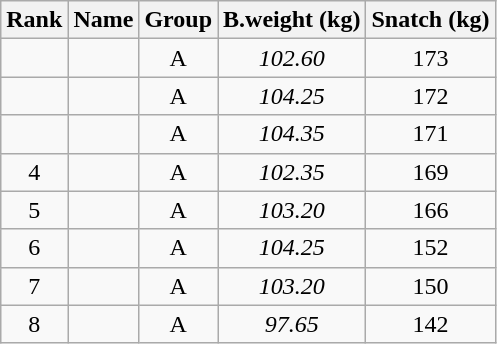<table class="wikitable sortable" style="text-align:center;">
<tr>
<th>Rank</th>
<th>Name</th>
<th>Group</th>
<th>B.weight (kg)</th>
<th>Snatch (kg)</th>
</tr>
<tr>
<td></td>
<td align=left></td>
<td>A</td>
<td><em>102.60</em></td>
<td>173</td>
</tr>
<tr>
<td></td>
<td align=left></td>
<td>A</td>
<td><em>104.25</em></td>
<td>172</td>
</tr>
<tr>
<td></td>
<td align=left></td>
<td>A</td>
<td><em>104.35</em></td>
<td>171</td>
</tr>
<tr>
<td>4</td>
<td align=left></td>
<td>A</td>
<td><em>102.35</em></td>
<td>169</td>
</tr>
<tr>
<td>5</td>
<td align=left></td>
<td>A</td>
<td><em>103.20</em></td>
<td>166</td>
</tr>
<tr>
<td>6</td>
<td align=left></td>
<td>A</td>
<td><em>104.25</em></td>
<td>152</td>
</tr>
<tr>
<td>7</td>
<td align=left></td>
<td>A</td>
<td><em>103.20</em></td>
<td>150</td>
</tr>
<tr>
<td>8</td>
<td align=left></td>
<td>A</td>
<td><em>97.65</em></td>
<td>142</td>
</tr>
</table>
